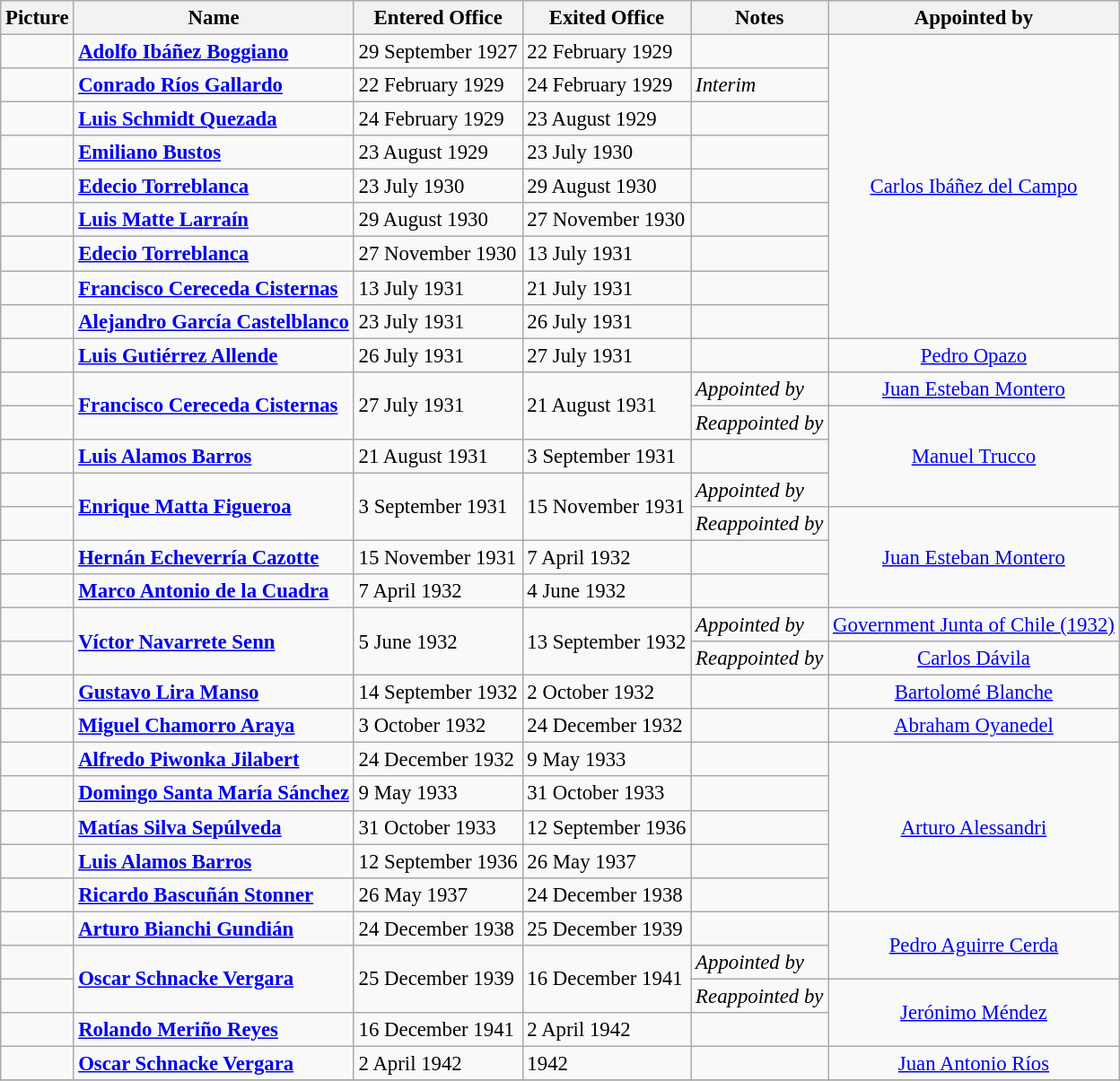<table class="wikitable" style="margin:1em auto; font-size:95%;">
<tr>
<th>Picture</th>
<th>Name</th>
<th>Entered Office</th>
<th>Exited Office</th>
<th>Notes</th>
<th>Appointed by</th>
</tr>
<tr>
<td></td>
<td><strong><a href='#'>Adolfo Ibáñez Boggiano</a></strong></td>
<td>29 September 1927</td>
<td>22 February 1929</td>
<td></td>
<td rowspan=9 align=center><a href='#'>Carlos Ibáñez del Campo</a></td>
</tr>
<tr>
<td></td>
<td><strong><a href='#'>Conrado Ríos Gallardo</a></strong></td>
<td>22 February 1929</td>
<td>24 February 1929</td>
<td><em>Interim</em></td>
</tr>
<tr>
<td></td>
<td><strong><a href='#'>Luis Schmidt Quezada</a></strong></td>
<td>24 February 1929</td>
<td>23 August 1929</td>
<td></td>
</tr>
<tr>
<td></td>
<td><strong><a href='#'>Emiliano Bustos</a></strong></td>
<td>23 August 1929</td>
<td>23 July 1930</td>
<td></td>
</tr>
<tr>
<td></td>
<td><strong><a href='#'>Edecio Torreblanca</a></strong></td>
<td>23 July 1930</td>
<td>29 August 1930</td>
<td></td>
</tr>
<tr>
<td></td>
<td><strong><a href='#'>Luis Matte Larraín</a></strong></td>
<td>29 August 1930</td>
<td>27 November 1930</td>
<td></td>
</tr>
<tr>
<td></td>
<td><strong><a href='#'>Edecio Torreblanca</a></strong></td>
<td>27 November 1930</td>
<td>13 July 1931</td>
<td></td>
</tr>
<tr>
<td></td>
<td><strong><a href='#'>Francisco Cereceda Cisternas</a></strong></td>
<td>13 July 1931</td>
<td>21 July 1931</td>
<td></td>
</tr>
<tr>
<td></td>
<td><strong><a href='#'>Alejandro García Castelblanco</a></strong></td>
<td>23 July 1931</td>
<td>26 July 1931</td>
<td></td>
</tr>
<tr>
<td></td>
<td><strong><a href='#'>Luis Gutiérrez Allende</a></strong></td>
<td>26 July 1931</td>
<td>27 July 1931</td>
<td></td>
<td align=center><a href='#'>Pedro Opazo</a></td>
</tr>
<tr>
<td></td>
<td rowspan=2 align=left><strong><a href='#'>Francisco Cereceda Cisternas</a></strong></td>
<td rowspan=2 align=left>27 July 1931</td>
<td rowspan=2 align=left>21 August 1931</td>
<td><em>Appointed by</em></td>
<td align=center><a href='#'>Juan Esteban Montero</a></td>
</tr>
<tr>
<td></td>
<td><em>Reappointed by</em></td>
<td rowspan=3 align=center><a href='#'>Manuel Trucco</a></td>
</tr>
<tr>
<td></td>
<td><strong><a href='#'>Luis Alamos Barros</a></strong></td>
<td>21 August 1931</td>
<td>3 September 1931</td>
<td></td>
</tr>
<tr>
<td></td>
<td rowspan=2 align=left><strong><a href='#'>Enrique Matta Figueroa</a></strong></td>
<td rowspan=2 align=left>3 September 1931</td>
<td rowspan=2 align=left>15 November 1931</td>
<td><em>Appointed by</em></td>
</tr>
<tr>
<td></td>
<td><em>Reappointed by</em></td>
<td rowspan=3 align=center><a href='#'>Juan Esteban Montero</a></td>
</tr>
<tr>
<td></td>
<td><strong><a href='#'>Hernán Echeverría Cazotte</a></strong></td>
<td>15 November 1931</td>
<td>7 April 1932</td>
<td></td>
</tr>
<tr>
<td></td>
<td><strong><a href='#'>Marco Antonio de la Cuadra</a></strong></td>
<td>7 April 1932</td>
<td>4 June 1932</td>
<td></td>
</tr>
<tr>
<td></td>
<td rowspan=2 align=left><strong><a href='#'>Víctor Navarrete Senn</a></strong></td>
<td rowspan=2 align=left>5 June 1932</td>
<td rowspan=2 align=left>13 September 1932</td>
<td><em>Appointed by</em></td>
<td align=center><a href='#'>Government Junta of Chile (1932)</a></td>
</tr>
<tr>
<td></td>
<td><em>Reappointed by</em></td>
<td align=center><a href='#'>Carlos Dávila</a></td>
</tr>
<tr>
<td></td>
<td><strong><a href='#'>Gustavo Lira Manso</a></strong></td>
<td>14 September 1932</td>
<td>2 October 1932</td>
<td></td>
<td align=center><a href='#'>Bartolomé Blanche</a></td>
</tr>
<tr>
<td></td>
<td><strong><a href='#'>Miguel Chamorro Araya</a></strong></td>
<td>3 October 1932</td>
<td>24 December 1932</td>
<td></td>
<td align=center><a href='#'>Abraham Oyanedel</a></td>
</tr>
<tr>
<td></td>
<td><strong><a href='#'>Alfredo Piwonka Jilabert</a></strong></td>
<td>24 December 1932</td>
<td>9 May 1933</td>
<td></td>
<td rowspan=5 align=center><a href='#'>Arturo Alessandri</a></td>
</tr>
<tr>
<td></td>
<td><strong><a href='#'>Domingo Santa María Sánchez</a></strong></td>
<td>9 May 1933</td>
<td>31 October 1933</td>
<td></td>
</tr>
<tr>
<td></td>
<td><strong><a href='#'>Matías Silva Sepúlveda</a></strong></td>
<td>31 October 1933</td>
<td>12 September 1936</td>
<td></td>
</tr>
<tr>
<td></td>
<td><strong><a href='#'>Luis Alamos Barros</a></strong></td>
<td>12 September 1936</td>
<td>26 May 1937</td>
<td></td>
</tr>
<tr>
<td></td>
<td><strong><a href='#'>Ricardo Bascuñán Stonner</a></strong></td>
<td>26 May 1937</td>
<td>24 December 1938</td>
<td></td>
</tr>
<tr>
<td></td>
<td><strong><a href='#'>Arturo Bianchi Gundián</a></strong></td>
<td>24 December 1938</td>
<td>25 December 1939</td>
<td></td>
<td rowspan=2 align=center><a href='#'>Pedro Aguirre Cerda</a></td>
</tr>
<tr>
<td></td>
<td rowspan=2 align=left><strong><a href='#'>Oscar Schnacke Vergara</a></strong></td>
<td rowspan=2 align=left>25 December 1939</td>
<td rowspan=2 align=left>16 December 1941</td>
<td><em>Appointed by</em></td>
</tr>
<tr>
<td></td>
<td><em>Reappointed by</em></td>
<td rowspan=2 align=center><a href='#'>Jerónimo Méndez</a></td>
</tr>
<tr>
<td></td>
<td><strong><a href='#'>Rolando Meriño Reyes</a></strong></td>
<td>16 December 1941</td>
<td>2 April 1942</td>
<td></td>
</tr>
<tr>
<td></td>
<td><strong><a href='#'>Oscar Schnacke Vergara</a></strong></td>
<td>2 April 1942</td>
<td>1942</td>
<td></td>
<td align=center><a href='#'>Juan Antonio Ríos</a></td>
</tr>
<tr>
</tr>
</table>
